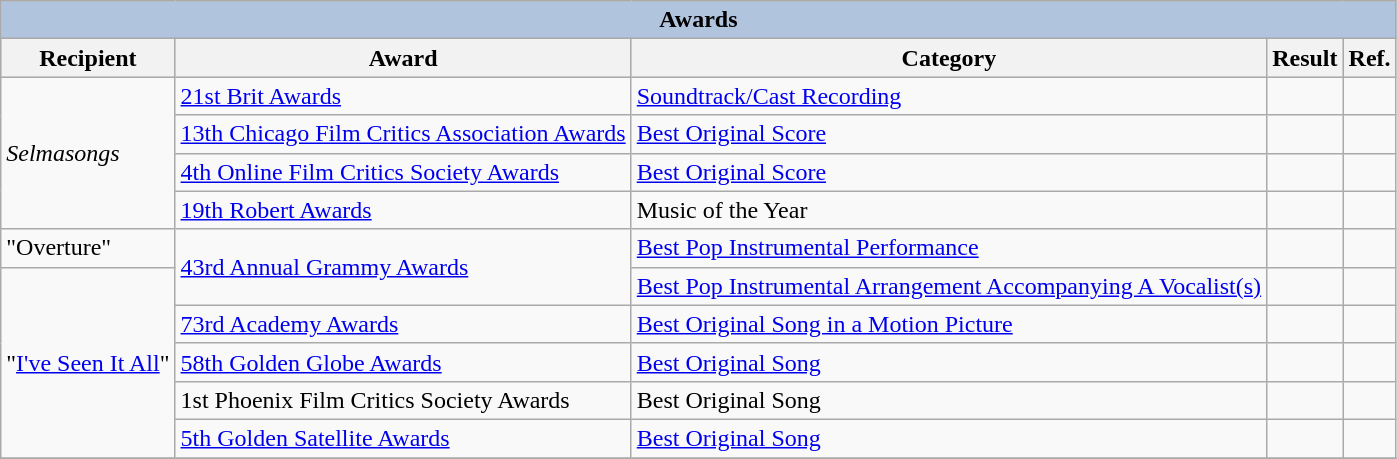<table class="wikitable">
<tr style="background:#ccc; text-align:center;">
<th colspan="5" style="background: LightSteelBlue;">Awards</th>
</tr>
<tr style="background:#ccc; text-align:center;">
<th>Recipient</th>
<th>Award</th>
<th>Category</th>
<th>Result</th>
<th>Ref.</th>
</tr>
<tr>
<td rowspan=4><em>Selmasongs</em></td>
<td><a href='#'>21st Brit Awards</a></td>
<td><a href='#'>Soundtrack/Cast Recording</a></td>
<td></td>
<td></td>
</tr>
<tr>
<td><a href='#'>13th Chicago Film Critics Association Awards</a></td>
<td><a href='#'>Best Original Score</a></td>
<td></td>
<td></td>
</tr>
<tr>
<td><a href='#'>4th Online Film Critics Society Awards</a></td>
<td><a href='#'>Best Original Score</a></td>
<td></td>
<td></td>
</tr>
<tr>
<td><a href='#'>19th Robert Awards</a></td>
<td>Music of the Year</td>
<td></td>
<td></td>
</tr>
<tr>
<td>"Overture"</td>
<td rowspan=2><a href='#'>43rd Annual Grammy Awards</a></td>
<td><a href='#'>Best Pop Instrumental Performance</a></td>
<td></td>
<td></td>
</tr>
<tr>
<td rowspan=5>"<a href='#'>I've Seen It All</a>"</td>
<td><a href='#'>Best Pop Instrumental Arrangement Accompanying A Vocalist(s)</a></td>
<td></td>
<td></td>
</tr>
<tr>
<td><a href='#'>73rd Academy Awards</a></td>
<td><a href='#'>Best Original Song in a Motion Picture</a></td>
<td></td>
<td></td>
</tr>
<tr>
<td><a href='#'>58th Golden Globe Awards</a></td>
<td><a href='#'>Best Original Song</a></td>
<td></td>
<td></td>
</tr>
<tr>
<td>1st Phoenix Film Critics Society Awards</td>
<td>Best Original Song</td>
<td></td>
<td></td>
</tr>
<tr>
<td><a href='#'>5th Golden Satellite Awards</a></td>
<td><a href='#'>Best Original Song</a></td>
<td></td>
<td></td>
</tr>
<tr>
</tr>
</table>
